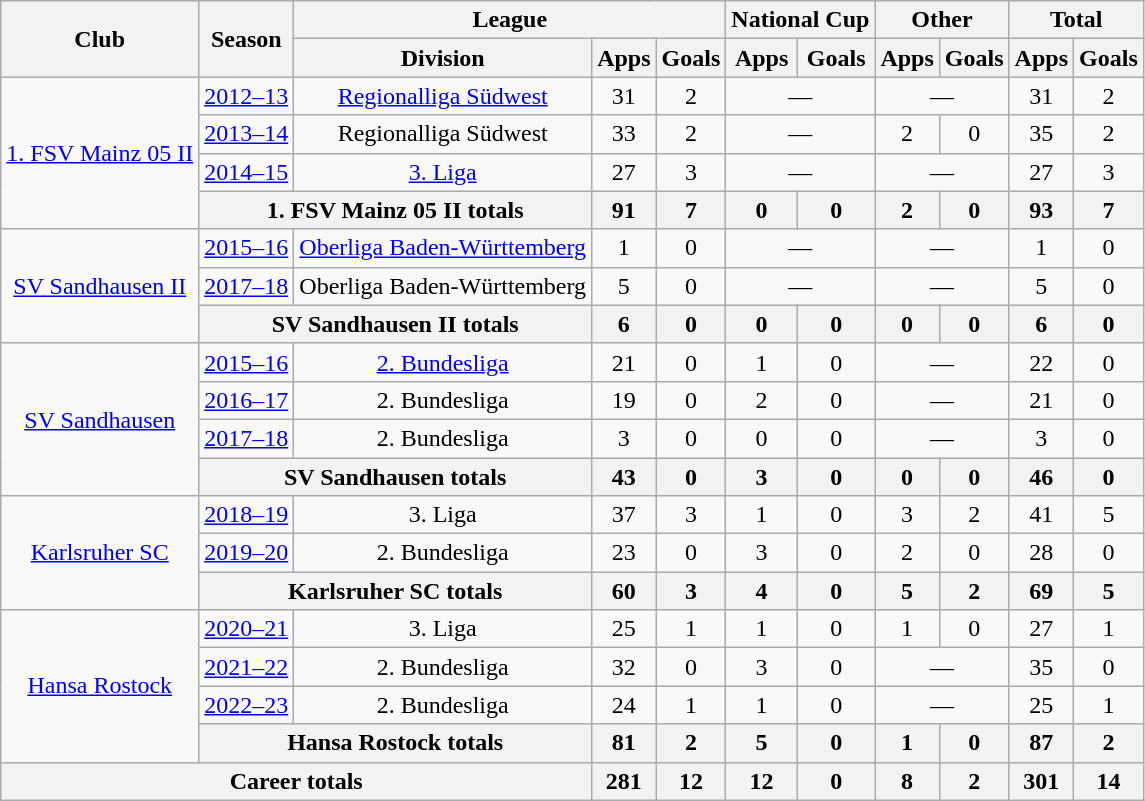<table class="wikitable" style="text-align:center">
<tr>
<th rowspan="2">Club</th>
<th rowspan="2">Season</th>
<th colspan="3">League</th>
<th colspan="2">National Cup</th>
<th colspan="2">Other</th>
<th colspan="2">Total</th>
</tr>
<tr>
<th>Division</th>
<th>Apps</th>
<th>Goals</th>
<th>Apps</th>
<th>Goals</th>
<th>Apps</th>
<th>Goals</th>
<th>Apps</th>
<th>Goals</th>
</tr>
<tr>
<td rowspan="4"><a href='#'>1. FSV Mainz 05 II</a></td>
<td><a href='#'>2012–13</a></td>
<td><a href='#'>Regionalliga Südwest</a></td>
<td>31</td>
<td>2</td>
<td colspan="2">—</td>
<td colspan="2">—</td>
<td>31</td>
<td>2</td>
</tr>
<tr>
<td><a href='#'>2013–14</a></td>
<td>Regionalliga Südwest</td>
<td>33</td>
<td>2</td>
<td colspan="2">—</td>
<td>2</td>
<td>0</td>
<td>35</td>
<td>2</td>
</tr>
<tr>
<td><a href='#'>2014–15</a></td>
<td><a href='#'>3. Liga</a></td>
<td>27</td>
<td>3</td>
<td colspan="2">—</td>
<td colspan="2">—</td>
<td>27</td>
<td>3</td>
</tr>
<tr>
<th colspan="2">1. FSV Mainz 05 II totals</th>
<th>91</th>
<th>7</th>
<th>0</th>
<th>0</th>
<th>2</th>
<th>0</th>
<th>93</th>
<th>7</th>
</tr>
<tr>
<td rowspan="3"><a href='#'>SV Sandhausen II</a></td>
<td><a href='#'>2015–16</a></td>
<td><a href='#'>Oberliga Baden-Württemberg</a></td>
<td>1</td>
<td>0</td>
<td colspan="2">—</td>
<td colspan="2">—</td>
<td>1</td>
<td>0</td>
</tr>
<tr>
<td><a href='#'>2017–18</a></td>
<td>Oberliga Baden-Württemberg</td>
<td>5</td>
<td>0</td>
<td colspan="2">—</td>
<td colspan="2">—</td>
<td>5</td>
<td>0</td>
</tr>
<tr>
<th colspan="2">SV Sandhausen II totals</th>
<th>6</th>
<th>0</th>
<th>0</th>
<th>0</th>
<th>0</th>
<th>0</th>
<th>6</th>
<th>0</th>
</tr>
<tr>
<td rowspan="4"><a href='#'>SV Sandhausen</a></td>
<td><a href='#'>2015–16</a></td>
<td><a href='#'>2. Bundesliga</a></td>
<td>21</td>
<td>0</td>
<td>1</td>
<td>0</td>
<td colspan="2">—</td>
<td>22</td>
<td>0</td>
</tr>
<tr>
<td><a href='#'>2016–17</a></td>
<td>2. Bundesliga</td>
<td>19</td>
<td>0</td>
<td>2</td>
<td>0</td>
<td colspan="2">—</td>
<td>21</td>
<td>0</td>
</tr>
<tr>
<td><a href='#'>2017–18</a></td>
<td>2. Bundesliga</td>
<td>3</td>
<td>0</td>
<td>0</td>
<td>0</td>
<td colspan="2">—</td>
<td>3</td>
<td>0</td>
</tr>
<tr>
<th colspan="2">SV Sandhausen totals</th>
<th>43</th>
<th>0</th>
<th>3</th>
<th>0</th>
<th>0</th>
<th>0</th>
<th>46</th>
<th>0</th>
</tr>
<tr>
<td rowspan="3"><a href='#'>Karlsruher SC</a></td>
<td><a href='#'>2018–19</a></td>
<td>3. Liga</td>
<td>37</td>
<td>3</td>
<td>1</td>
<td>0</td>
<td>3</td>
<td>2</td>
<td>41</td>
<td>5</td>
</tr>
<tr>
<td><a href='#'>2019–20</a></td>
<td>2. Bundesliga</td>
<td>23</td>
<td>0</td>
<td>3</td>
<td>0</td>
<td>2</td>
<td>0</td>
<td>28</td>
<td>0</td>
</tr>
<tr>
<th colspan="2">Karlsruher SC totals</th>
<th>60</th>
<th>3</th>
<th>4</th>
<th>0</th>
<th>5</th>
<th>2</th>
<th>69</th>
<th>5</th>
</tr>
<tr>
<td rowspan="4"><a href='#'>Hansa Rostock</a></td>
<td><a href='#'>2020–21</a></td>
<td>3. Liga</td>
<td>25</td>
<td>1</td>
<td>1</td>
<td>0</td>
<td>1</td>
<td>0</td>
<td>27</td>
<td>1</td>
</tr>
<tr>
<td><a href='#'>2021–22</a></td>
<td>2. Bundesliga</td>
<td>32</td>
<td>0</td>
<td>3</td>
<td>0</td>
<td colspan="2">—</td>
<td>35</td>
<td>0</td>
</tr>
<tr>
<td><a href='#'>2022–23</a></td>
<td>2. Bundesliga</td>
<td>24</td>
<td>1</td>
<td>1</td>
<td>0</td>
<td colspan="2">—</td>
<td>25</td>
<td>1</td>
</tr>
<tr>
<th colspan="2">Hansa Rostock totals</th>
<th>81</th>
<th>2</th>
<th>5</th>
<th>0</th>
<th>1</th>
<th>0</th>
<th>87</th>
<th>2</th>
</tr>
<tr>
<th colspan="3">Career totals</th>
<th>281</th>
<th>12</th>
<th>12</th>
<th>0</th>
<th>8</th>
<th>2</th>
<th>301</th>
<th>14</th>
</tr>
</table>
